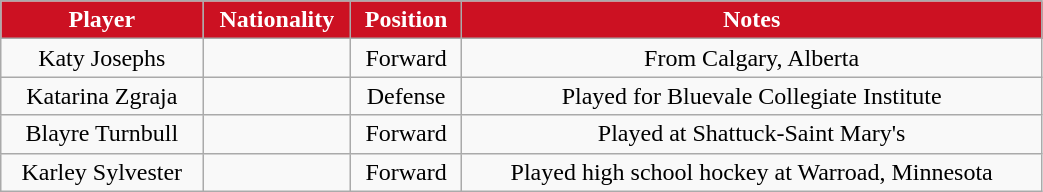<table class="wikitable" style="width: 55%; text-align: center;">
<tr style="color:#ffffff;">
<th style="background:#cc1122;">Player</th>
<th style="background:#cc1122;">Nationality</th>
<th style="background:#cc1122;">Position</th>
<th style="background:#cc1122;">Notes</th>
</tr>
<tr align="center" bgcolor="">
<td>Katy Josephs</td>
<td></td>
<td>Forward</td>
<td>From Calgary, Alberta</td>
</tr>
<tr>
<td>Katarina Zgraja</td>
<td></td>
<td>Defense</td>
<td>Played for Bluevale Collegiate Institute</td>
</tr>
<tr>
<td>Blayre Turnbull</td>
<td></td>
<td>Forward</td>
<td>Played at Shattuck-Saint Mary's</td>
</tr>
<tr>
<td>Karley Sylvester</td>
<td></td>
<td>Forward</td>
<td>Played high school hockey at Warroad, Minnesota</td>
</tr>
</table>
